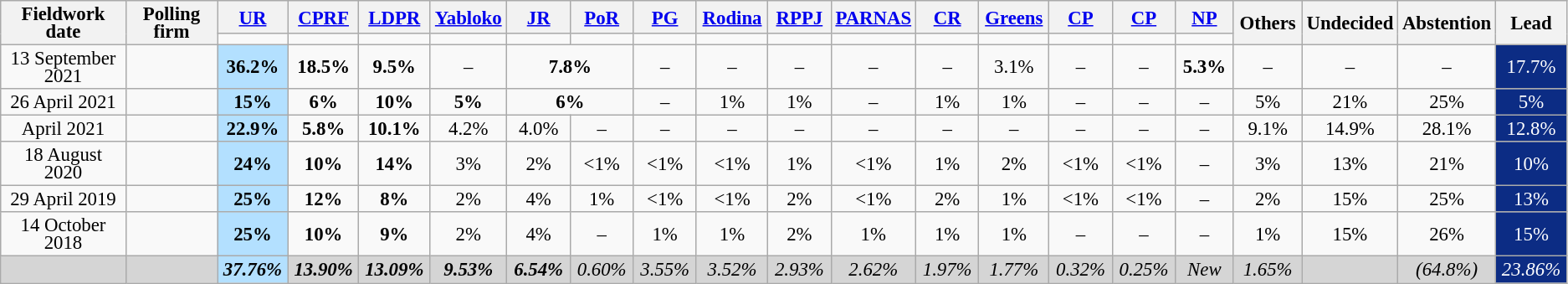<table class=wikitable style="font-size:95%; line-height:14px; text-align:center">
<tr>
<th style=width:200px; rowspan=2>Fieldwork date</th>
<th style=width:150px; rowspan=2>Polling firm</th>
<th style="width:60px;"><a href='#'>UR</a></th>
<th style="width:60px;"><a href='#'>CPRF</a></th>
<th style="width:60px;"><a href='#'>LDPR</a></th>
<th style="width:60px;"><a href='#'>Yabloko</a></th>
<th style="width:60px;"><a href='#'>JR</a></th>
<th style="width:60px;"><a href='#'>PoR</a></th>
<th style="width:60px;"><a href='#'>PG</a></th>
<th style="width:60px;"><a href='#'>Rodina</a></th>
<th style="width:60px;"><a href='#'>RPPJ</a></th>
<th style="width:60px;"><a href='#'>PARNAS</a></th>
<th style="width:60px;"><a href='#'>CR</a></th>
<th style="width:60px;"><a href='#'>Greens</a></th>
<th style="width:60px;"><a href='#'>CP</a></th>
<th style="width:60px;"><a href='#'>CP</a></th>
<th style="width:60px;"><a href='#'>NP</a></th>
<th style="width:60px;" rowspan=2>Others</th>
<th style="width:60px;" rowspan=2>Undecided</th>
<th style="width:60px;" rowspan=2>Abstention</th>
<th style="width:60px;" rowspan="2">Lead</th>
</tr>
<tr>
<td bgcolor=></td>
<td bgcolor=></td>
<td bgcolor=></td>
<td bgcolor=></td>
<td bgcolor=></td>
<td bgcolor=></td>
<td bgcolor=></td>
<td bgcolor=></td>
<td bgcolor=></td>
<td bgcolor=></td>
<td bgcolor=></td>
<td bgcolor=></td>
<td bgcolor=></td>
<td bgcolor=></td>
<td bgcolor=></td>
</tr>
<tr>
<td>13 September 2021</td>
<td></td>
<td style="background:#B3E0FF"><strong>36.2%</strong></td>
<td><strong>18.5%</strong></td>
<td><strong>9.5%</strong></td>
<td>–</td>
<td colspan="2"><strong>7.8%</strong></td>
<td>–</td>
<td>–</td>
<td>–</td>
<td>–</td>
<td>–</td>
<td>3.1%</td>
<td>–</td>
<td>–</td>
<td><strong>5.3%</strong></td>
<td>–</td>
<td>–</td>
<td>–</td>
<td style="background:#0C2C84; color:white;">17.7%</td>
</tr>
<tr>
<td>26 April 2021</td>
<td></td>
<td style="background:#B3E0FF"><strong>15%</strong></td>
<td><strong>6%</strong></td>
<td><strong>10%</strong></td>
<td><strong>5%</strong></td>
<td colspan="2"><strong>6%</strong></td>
<td>–</td>
<td>1%</td>
<td>1%</td>
<td>–</td>
<td>1%</td>
<td>1%</td>
<td>–</td>
<td>–</td>
<td>–</td>
<td>5%</td>
<td>21%</td>
<td>25%</td>
<td style="background:#0C2C84; color:white;">5%</td>
</tr>
<tr>
<td>April 2021</td>
<td></td>
<td style="background:#B3E0FF"><strong>22.9%</strong></td>
<td><strong>5.8%</strong></td>
<td><strong>10.1%</strong></td>
<td>4.2%</td>
<td>4.0%</td>
<td>–</td>
<td>–</td>
<td>–</td>
<td>–</td>
<td>–</td>
<td>–</td>
<td>–</td>
<td>–</td>
<td>–</td>
<td>–</td>
<td>9.1%</td>
<td>14.9%</td>
<td>28.1%</td>
<td style="background:#0C2C84; color:white;">12.8%</td>
</tr>
<tr>
<td>18 August 2020</td>
<td></td>
<td style="background:#B3E0FF"><strong>24%</strong></td>
<td><strong>10%</strong></td>
<td><strong>14%</strong></td>
<td>3%</td>
<td>2%</td>
<td><1%</td>
<td><1%</td>
<td><1%</td>
<td>1%</td>
<td><1%</td>
<td>1%</td>
<td>2%</td>
<td><1%</td>
<td><1%</td>
<td>–</td>
<td>3%</td>
<td>13%</td>
<td>21%</td>
<td style="background:#0C2C84; color:white;">10%</td>
</tr>
<tr>
<td>29 April 2019</td>
<td></td>
<td style="background:#B3E0FF"><strong>25%</strong></td>
<td><strong>12%</strong></td>
<td><strong>8%</strong></td>
<td>2%</td>
<td>4%</td>
<td>1%</td>
<td><1%</td>
<td><1%</td>
<td>2%</td>
<td><1%</td>
<td>2%</td>
<td>1%</td>
<td><1%</td>
<td><1%</td>
<td>–</td>
<td>2%</td>
<td>15%</td>
<td>25%</td>
<td style="background:#0C2C84; color:white;">13%</td>
</tr>
<tr>
<td>14 October 2018</td>
<td></td>
<td style="background:#B3E0FF"><strong>25%</strong></td>
<td><strong>10%</strong></td>
<td><strong>9%</strong></td>
<td>2%</td>
<td>4%</td>
<td>–</td>
<td>1%</td>
<td>1%</td>
<td>2%</td>
<td>1%</td>
<td>1%</td>
<td>1%</td>
<td>–</td>
<td>–</td>
<td>–</td>
<td>1%</td>
<td>15%</td>
<td>26%</td>
<td style="background:#0C2C84; color:white;">15%</td>
</tr>
<tr>
<td style="background:#D5D5D5"></td>
<td style="background:#D5D5D5"></td>
<td style="background:#B3E0FF"><strong><em>37.76%</em></strong></td>
<td style="background:#D5D5D5"><strong><em>13.90%</em></strong></td>
<td style="background:#D5D5D5"><strong><em>13.09%</em></strong></td>
<td style="background:#D5D5D5"><strong><em>9.53%</em></strong></td>
<td style="background:#D5D5D5"><strong><em>6.54%</em></strong></td>
<td style="background:#D5D5D5"><em>0.60%</em></td>
<td style="background:#D5D5D5"><em>3.55%</em></td>
<td style="background:#D5D5D5"><em>3.52%</em></td>
<td style="background:#D5D5D5"><em>2.93%</em></td>
<td style="background:#D5D5D5"><em>2.62%</em></td>
<td style="background:#D5D5D5"><em>1.97%</em></td>
<td style="background:#D5D5D5"><em>1.77%</em></td>
<td style="background:#D5D5D5"><em>0.32%</em></td>
<td style="background:#D5D5D5"><em>0.25%</em></td>
<td style="background:#D5D5D5"><em>New</em></td>
<td style="background:#D5D5D5"><em>1.65%</em></td>
<td style="background:#D5D5D5"></td>
<td style="background:#D5D5D5"><em>(64.8%)</em></td>
<td style="background:#0C2C84; color:white;"><em>23.86%</em></td>
</tr>
</table>
